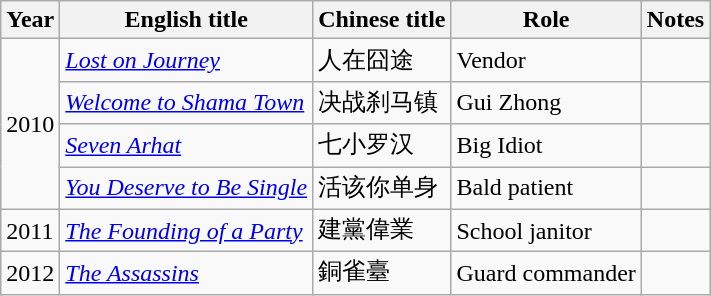<table class="wikitable sortable">
<tr>
<th>Year</th>
<th>English title</th>
<th>Chinese title</th>
<th>Role</th>
<th class="unsortable">Notes</th>
</tr>
<tr>
<td rowspan=4>2010</td>
<td><em><a href='#'>Lost on Journey</a></em></td>
<td>人在囧途</td>
<td>Vendor</td>
<td></td>
</tr>
<tr>
<td><em><a href='#'>Welcome to Shama Town</a></em></td>
<td>决战刹马镇</td>
<td>Gui Zhong</td>
<td></td>
</tr>
<tr>
<td><em><a href='#'>Seven Arhat</a></em></td>
<td>七小罗汉</td>
<td>Big Idiot</td>
<td></td>
</tr>
<tr>
<td><em><a href='#'>You Deserve to Be Single</a></em></td>
<td>活该你单身</td>
<td>Bald patient</td>
<td></td>
</tr>
<tr>
<td>2011</td>
<td><em><a href='#'>The Founding of a Party</a></em></td>
<td>建黨偉業</td>
<td>School janitor</td>
<td></td>
</tr>
<tr>
<td>2012</td>
<td><em><a href='#'>The Assassins</a></em></td>
<td>銅雀臺</td>
<td>Guard commander</td>
<td></td>
</tr>
</table>
